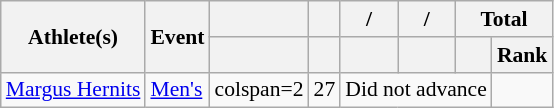<table class="wikitable" style="font-size:90%">
<tr>
<th rowspan="2">Athlete(s)</th>
<th rowspan="2">Event</th>
<th></th>
<th></th>
<th>/</th>
<th>/</th>
<th colspan="2">Total</th>
</tr>
<tr>
<th></th>
<th></th>
<th></th>
<th></th>
<th></th>
<th>Rank</th>
</tr>
<tr align="center">
<td align="left"><a href='#'>Margus Hernits</a></td>
<td align="left"><a href='#'>Men's</a></td>
<td>colspan=2 </td>
<td>27</td>
<td colspan=3>Did not advance</td>
</tr>
</table>
